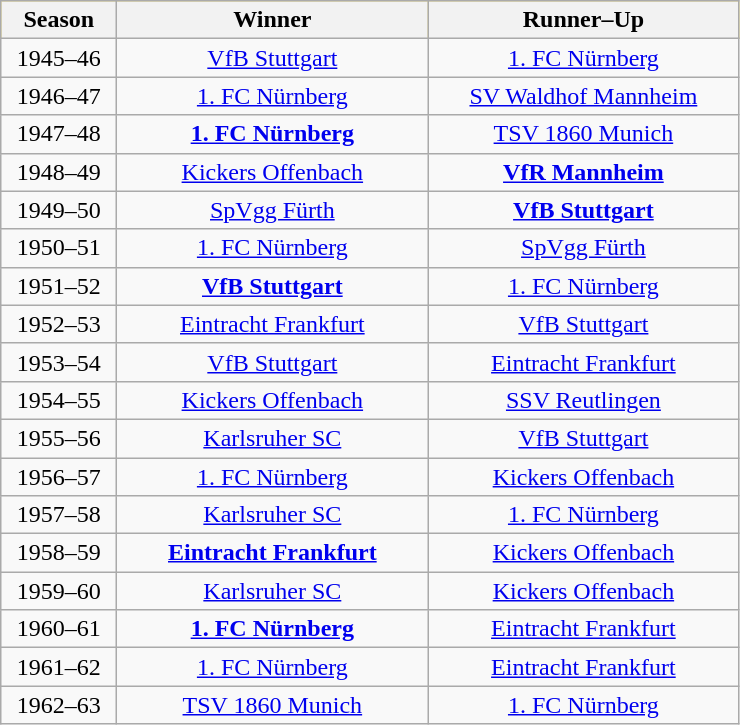<table class="wikitable">
<tr align="center" style="background:#FFD700">
<th width="70">Season</th>
<th width="200">Winner</th>
<th width="200">Runner–Up</th>
</tr>
<tr align="center">
<td>1945–46</td>
<td><a href='#'>VfB Stuttgart</a></td>
<td><a href='#'>1. FC Nürnberg</a></td>
</tr>
<tr align="center">
<td>1946–47</td>
<td><a href='#'>1. FC Nürnberg</a></td>
<td><a href='#'>SV Waldhof Mannheim</a></td>
</tr>
<tr align="center">
<td>1947–48</td>
<td><strong><a href='#'>1. FC Nürnberg</a></strong></td>
<td><a href='#'>TSV 1860 Munich</a></td>
</tr>
<tr align="center">
<td>1948–49</td>
<td><a href='#'>Kickers Offenbach</a></td>
<td><strong><a href='#'>VfR Mannheim</a></strong></td>
</tr>
<tr align="center">
<td>1949–50</td>
<td><a href='#'>SpVgg Fürth</a></td>
<td><strong><a href='#'>VfB Stuttgart</a></strong></td>
</tr>
<tr align="center">
<td>1950–51</td>
<td><a href='#'>1. FC Nürnberg</a></td>
<td><a href='#'>SpVgg Fürth</a></td>
</tr>
<tr align="center">
<td>1951–52</td>
<td><strong><a href='#'>VfB Stuttgart</a></strong></td>
<td><a href='#'>1. FC Nürnberg</a></td>
</tr>
<tr align="center">
<td>1952–53</td>
<td><a href='#'>Eintracht Frankfurt</a></td>
<td><a href='#'>VfB Stuttgart</a></td>
</tr>
<tr align="center">
<td>1953–54</td>
<td><a href='#'>VfB Stuttgart</a></td>
<td><a href='#'>Eintracht Frankfurt</a></td>
</tr>
<tr align="center">
<td>1954–55</td>
<td><a href='#'>Kickers Offenbach</a></td>
<td><a href='#'>SSV Reutlingen</a></td>
</tr>
<tr align="center">
<td>1955–56</td>
<td><a href='#'>Karlsruher SC</a></td>
<td><a href='#'>VfB Stuttgart</a></td>
</tr>
<tr align="center">
<td>1956–57</td>
<td><a href='#'>1. FC Nürnberg</a></td>
<td><a href='#'>Kickers Offenbach</a></td>
</tr>
<tr align="center">
<td>1957–58</td>
<td><a href='#'>Karlsruher SC</a></td>
<td><a href='#'>1. FC Nürnberg</a></td>
</tr>
<tr align="center">
<td>1958–59</td>
<td><strong><a href='#'>Eintracht Frankfurt</a></strong></td>
<td><a href='#'>Kickers Offenbach</a></td>
</tr>
<tr align="center">
<td>1959–60</td>
<td><a href='#'>Karlsruher SC</a></td>
<td><a href='#'>Kickers Offenbach</a></td>
</tr>
<tr align="center">
<td>1960–61</td>
<td><strong><a href='#'>1. FC Nürnberg</a></strong></td>
<td><a href='#'>Eintracht Frankfurt</a></td>
</tr>
<tr align="center">
<td>1961–62</td>
<td><a href='#'>1. FC Nürnberg</a></td>
<td><a href='#'>Eintracht Frankfurt</a></td>
</tr>
<tr align="center">
<td>1962–63</td>
<td><a href='#'>TSV 1860 Munich</a></td>
<td><a href='#'>1. FC Nürnberg</a></td>
</tr>
</table>
